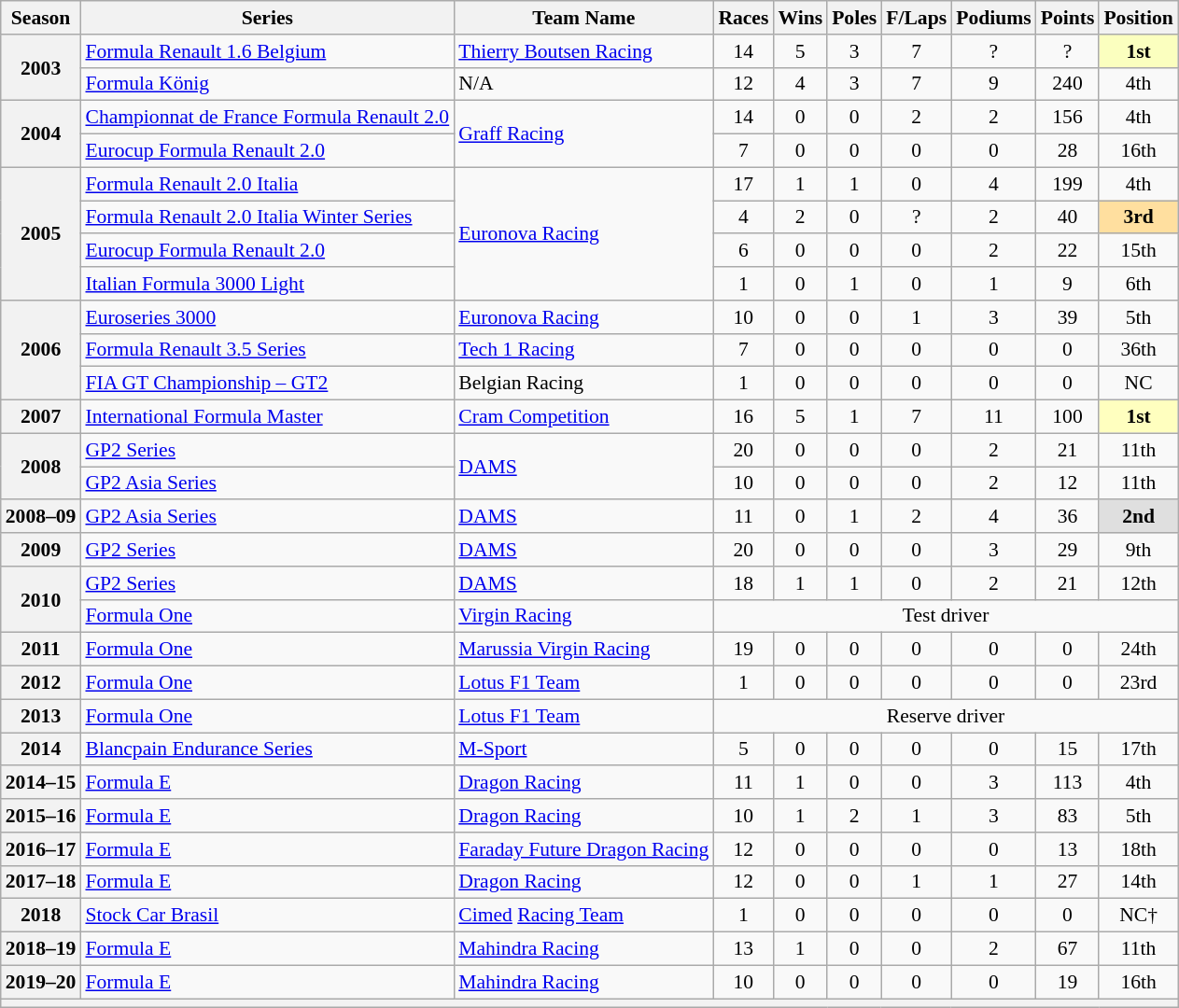<table class="wikitable" style="font-size: 90%; text-align:center">
<tr>
<th>Season</th>
<th>Series</th>
<th>Team Name</th>
<th>Races</th>
<th>Wins</th>
<th>Poles</th>
<th>F/Laps</th>
<th>Podiums</th>
<th>Points</th>
<th>Position</th>
</tr>
<tr>
<th rowspan=2>2003</th>
<td align=left><a href='#'>Formula Renault 1.6 Belgium</a></td>
<td align=left><a href='#'>Thierry Boutsen Racing</a></td>
<td>14</td>
<td>5</td>
<td>3</td>
<td>7</td>
<td>?</td>
<td>?</td>
<td style="background:#FBFFBF;"><strong>1st</strong></td>
</tr>
<tr>
<td align=left><a href='#'>Formula König</a></td>
<td align=left>N/A</td>
<td>12</td>
<td>4</td>
<td>3</td>
<td>7</td>
<td>9</td>
<td>240</td>
<td>4th</td>
</tr>
<tr>
<th rowspan=2>2004</th>
<td align=left><a href='#'>Championnat de France Formula Renault 2.0</a></td>
<td rowspan=2 align=left><a href='#'>Graff Racing</a></td>
<td>14</td>
<td>0</td>
<td>0</td>
<td>2</td>
<td>2</td>
<td>156</td>
<td>4th</td>
</tr>
<tr>
<td align=left><a href='#'>Eurocup Formula Renault 2.0</a></td>
<td>7</td>
<td>0</td>
<td>0</td>
<td>0</td>
<td>0</td>
<td>28</td>
<td>16th</td>
</tr>
<tr>
<th rowspan=4>2005</th>
<td align=left><a href='#'>Formula Renault 2.0 Italia</a></td>
<td rowspan=4 align=left><a href='#'>Euronova Racing</a></td>
<td>17</td>
<td>1</td>
<td>1</td>
<td>0</td>
<td>4</td>
<td>199</td>
<td>4th</td>
</tr>
<tr>
<td align=left><a href='#'>Formula Renault 2.0 Italia Winter Series</a></td>
<td>4</td>
<td>2</td>
<td>0</td>
<td>?</td>
<td>2</td>
<td>40</td>
<td style="background:#FFDF9F;"><strong>3rd</strong></td>
</tr>
<tr>
<td align=left><a href='#'>Eurocup Formula Renault 2.0</a></td>
<td>6</td>
<td>0</td>
<td>0</td>
<td>0</td>
<td>2</td>
<td>22</td>
<td>15th</td>
</tr>
<tr>
<td align=left><a href='#'>Italian Formula 3000 Light</a></td>
<td>1</td>
<td>0</td>
<td>1</td>
<td>0</td>
<td>1</td>
<td>9</td>
<td>6th</td>
</tr>
<tr>
<th rowspan=3>2006</th>
<td align=left><a href='#'>Euroseries 3000</a></td>
<td align=left><a href='#'>Euronova Racing</a></td>
<td>10</td>
<td>0</td>
<td>0</td>
<td>1</td>
<td>3</td>
<td>39</td>
<td>5th</td>
</tr>
<tr>
<td align=left><a href='#'>Formula Renault 3.5 Series</a></td>
<td align=left><a href='#'>Tech 1 Racing</a></td>
<td>7</td>
<td>0</td>
<td>0</td>
<td>0</td>
<td>0</td>
<td>0</td>
<td>36th</td>
</tr>
<tr>
<td align=left><a href='#'>FIA GT Championship – GT2</a></td>
<td align=left>Belgian Racing</td>
<td>1</td>
<td>0</td>
<td>0</td>
<td>0</td>
<td>0</td>
<td>0</td>
<td>NC</td>
</tr>
<tr>
<th>2007</th>
<td align=left><a href='#'>International Formula Master</a></td>
<td align=left><a href='#'>Cram Competition</a></td>
<td>16</td>
<td>5</td>
<td>1</td>
<td>7</td>
<td>11</td>
<td>100</td>
<td style="background:#FFFFBF;"><strong>1st</strong></td>
</tr>
<tr>
<th rowspan=2>2008</th>
<td align=left><a href='#'>GP2 Series</a></td>
<td rowspan=2 align=left><a href='#'>DAMS</a></td>
<td>20</td>
<td>0</td>
<td>0</td>
<td>0</td>
<td>2</td>
<td>21</td>
<td>11th</td>
</tr>
<tr>
<td align=left><a href='#'>GP2 Asia Series</a></td>
<td>10</td>
<td>0</td>
<td>0</td>
<td>0</td>
<td>2</td>
<td>12</td>
<td>11th</td>
</tr>
<tr>
<th>2008–09</th>
<td align=left><a href='#'>GP2 Asia Series</a></td>
<td align=left><a href='#'>DAMS</a></td>
<td>11</td>
<td>0</td>
<td>1</td>
<td>2</td>
<td>4</td>
<td>36</td>
<td style="background:#DFDFDF;"><strong>2nd</strong></td>
</tr>
<tr>
<th>2009</th>
<td align=left><a href='#'>GP2 Series</a></td>
<td align=left><a href='#'>DAMS</a></td>
<td>20</td>
<td>0</td>
<td>0</td>
<td>0</td>
<td>3</td>
<td>29</td>
<td>9th</td>
</tr>
<tr>
<th rowspan=2>2010</th>
<td align=left><a href='#'>GP2 Series</a></td>
<td align=left><a href='#'>DAMS</a></td>
<td>18</td>
<td>1</td>
<td>1</td>
<td>0</td>
<td>2</td>
<td>21</td>
<td>12th</td>
</tr>
<tr>
<td align=left><a href='#'>Formula One</a></td>
<td align=left><a href='#'>Virgin Racing</a></td>
<td colspan="7">Test driver</td>
</tr>
<tr>
<th>2011</th>
<td align=left><a href='#'>Formula One</a></td>
<td align=left><a href='#'>Marussia Virgin Racing</a></td>
<td>19</td>
<td>0</td>
<td>0</td>
<td>0</td>
<td>0</td>
<td>0</td>
<td>24th</td>
</tr>
<tr>
<th>2012</th>
<td align=left><a href='#'>Formula One</a></td>
<td align=left><a href='#'>Lotus F1 Team</a></td>
<td>1</td>
<td>0</td>
<td>0</td>
<td>0</td>
<td>0</td>
<td>0</td>
<td>23rd</td>
</tr>
<tr>
<th>2013</th>
<td align=left><a href='#'>Formula One</a></td>
<td align=left><a href='#'>Lotus F1 Team</a></td>
<td colspan="7">Reserve driver</td>
</tr>
<tr>
<th>2014</th>
<td align=left><a href='#'>Blancpain Endurance Series</a></td>
<td align=left><a href='#'>M-Sport</a></td>
<td>5</td>
<td>0</td>
<td>0</td>
<td>0</td>
<td>0</td>
<td>15</td>
<td>17th</td>
</tr>
<tr>
<th>2014–15</th>
<td align=left><a href='#'>Formula E</a></td>
<td align=left><a href='#'>Dragon Racing</a></td>
<td>11</td>
<td>1</td>
<td>0</td>
<td>0</td>
<td>3</td>
<td>113</td>
<td>4th</td>
</tr>
<tr>
<th>2015–16</th>
<td align=left><a href='#'>Formula E</a></td>
<td align=left><a href='#'>Dragon Racing</a></td>
<td>10</td>
<td>1</td>
<td>2</td>
<td>1</td>
<td>3</td>
<td>83</td>
<td>5th</td>
</tr>
<tr>
<th>2016–17</th>
<td align=left><a href='#'>Formula E</a></td>
<td align=left><a href='#'>Faraday Future Dragon Racing</a></td>
<td>12</td>
<td>0</td>
<td>0</td>
<td>0</td>
<td>0</td>
<td>13</td>
<td>18th</td>
</tr>
<tr>
<th>2017–18</th>
<td align=left><a href='#'>Formula E</a></td>
<td align=left><a href='#'>Dragon Racing</a></td>
<td>12</td>
<td>0</td>
<td>0</td>
<td>1</td>
<td>1</td>
<td>27</td>
<td>14th</td>
</tr>
<tr>
<th>2018</th>
<td align=left><a href='#'>Stock Car Brasil</a></td>
<td align=left><a href='#'>Cimed</a> <a href='#'>Racing Team</a></td>
<td>1</td>
<td>0</td>
<td>0</td>
<td>0</td>
<td>0</td>
<td>0</td>
<td>NC†</td>
</tr>
<tr>
<th>2018–19</th>
<td align=left><a href='#'>Formula E</a></td>
<td align=left><a href='#'>Mahindra Racing</a></td>
<td>13</td>
<td>1</td>
<td>0</td>
<td>0</td>
<td>2</td>
<td>67</td>
<td>11th</td>
</tr>
<tr>
<th>2019–20</th>
<td align=left><a href='#'>Formula E</a></td>
<td align=left><a href='#'>Mahindra Racing</a></td>
<td>10</td>
<td>0</td>
<td>0</td>
<td>0</td>
<td>0</td>
<td>19</td>
<td>16th</td>
</tr>
<tr>
<th colspan="10"></th>
</tr>
</table>
